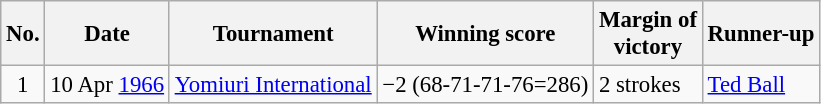<table class="wikitable" style="font-size:95%;">
<tr>
<th>No.</th>
<th>Date</th>
<th>Tournament</th>
<th>Winning score</th>
<th>Margin of<br>victory</th>
<th>Runner-up</th>
</tr>
<tr>
<td align=center>1</td>
<td align=right>10 Apr <a href='#'>1966</a></td>
<td><a href='#'>Yomiuri International</a></td>
<td>−2 (68-71-71-76=286)</td>
<td>2 strokes</td>
<td> <a href='#'>Ted Ball</a></td>
</tr>
</table>
